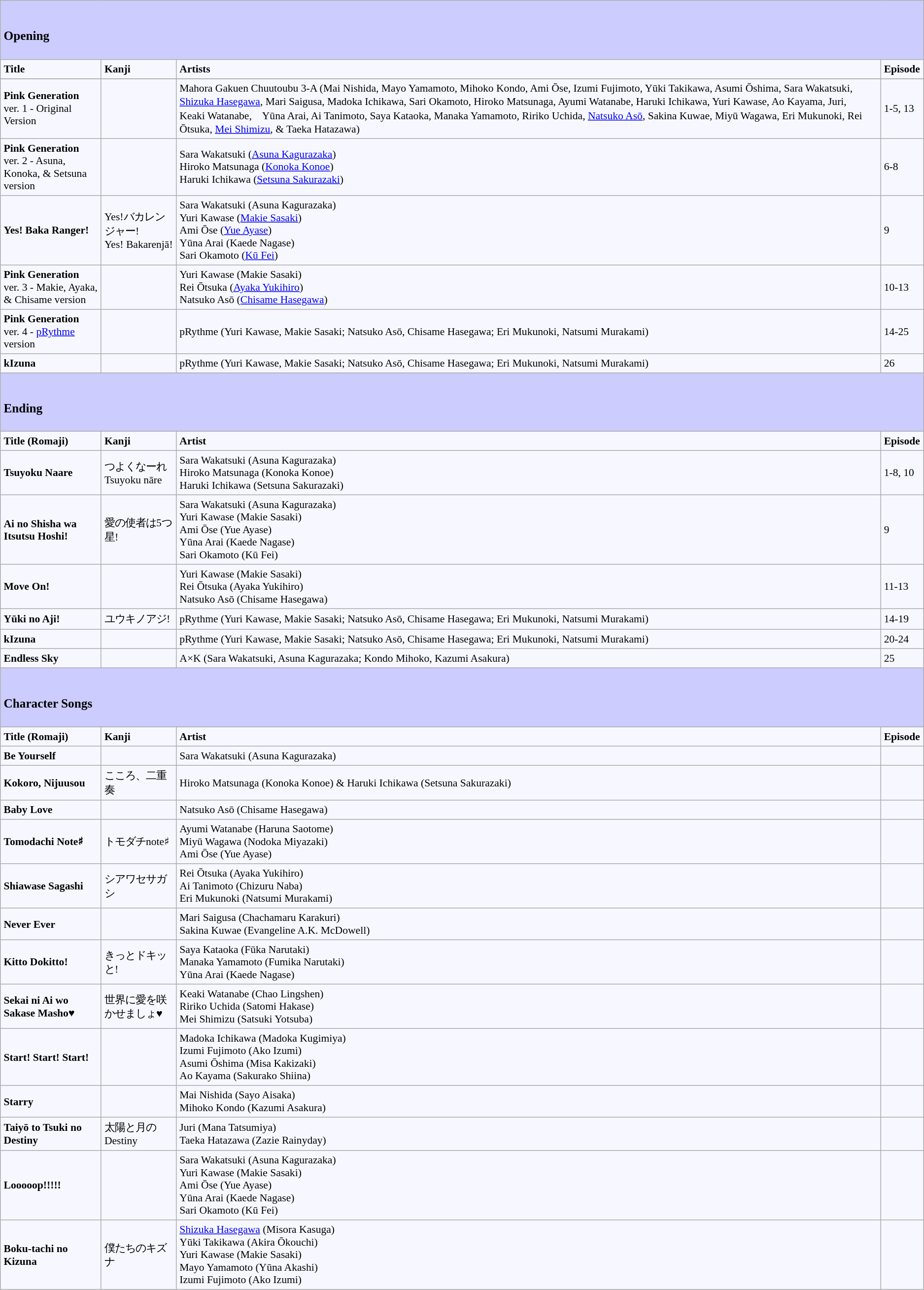<table border="" cellpadding="4" cellspacing="0" style="border: 1px #aaaaaa solid; border-collapse: collapse; padding: 0.2em; margin: 1em 1em 1em 0; background: #f7f8ff; font-size:0.9em">
<tr valign="middle" bgcolor="#ccccff">
<td colspan=5><br><h3>Opening</h3></td>
</tr>
<tr>
<td><strong>Title</strong></td>
<td><strong>Kanji</strong></td>
<td><strong>Artists</strong></td>
<td><strong>Episode</strong></td>
</tr>
<tr bgcolor="#ccccff">
</tr>
<tr>
<td><strong>Pink Generation</strong><br>ver. 1 - Original Version</td>
<td></td>
<td>Mahora Gakuen Chuutoubu 3-A (Mai Nishida, Mayo Yamamoto, Mihoko Kondo, Ami Ōse, Izumi Fujimoto, Yūki Takikawa, Asumi Ōshima, Sara Wakatsuki, <a href='#'>Shizuka Hasegawa</a>, Mari Saigusa, Madoka Ichikawa, Sari Okamoto, Hiroko Matsunaga, Ayumi Watanabe, Haruki Ichikawa, Yuri Kawase, Ao Kayama, Juri,　Keaki Watanabe,　Yūna Arai, Ai Tanimoto, Saya Kataoka, Manaka Yamamoto, Ririko Uchida, <a href='#'>Natsuko Asō</a>, Sakina Kuwae, Miyū Wagawa, Eri Mukunoki, Rei Ōtsuka, <a href='#'>Mei Shimizu</a>, & Taeka Hatazawa)</td>
<td>1-5, 13</td>
</tr>
<tr>
<td><strong>Pink Generation</strong><br>ver. 2 - Asuna, Konoka, & Setsuna version</td>
<td></td>
<td>Sara Wakatsuki (<a href='#'>Asuna Kagurazaka</a>)<br>Hiroko Matsunaga (<a href='#'>Konoka Konoe</a>)<br>Haruki Ichikawa (<a href='#'>Setsuna Sakurazaki</a>)</td>
<td>6-8</td>
</tr>
<tr>
<td><strong>Yes! Baka Ranger!</strong></td>
<td>Yes!バカレンジャー!<br>Yes! Bakarenjā!</td>
<td>Sara Wakatsuki (Asuna Kagurazaka)<br>Yuri Kawase (<a href='#'>Makie Sasaki</a>)<br>Ami Ōse (<a href='#'>Yue Ayase</a>)<br>Yūna Arai (Kaede Nagase)<br>Sari Okamoto (<a href='#'>Kū Fei</a>)</td>
<td>9</td>
</tr>
<tr>
<td><strong>Pink Generation</strong><br>ver. 3 - Makie, Ayaka, & Chisame version</td>
<td></td>
<td>Yuri Kawase (Makie Sasaki)<br>Rei Ōtsuka (<a href='#'>Ayaka Yukihiro</a>)<br>Natsuko Asō (<a href='#'>Chisame Hasegawa</a>)</td>
<td>10-13</td>
</tr>
<tr>
<td><strong>Pink Generation</strong><br>ver. 4 - <a href='#'>pRythme</a> version</td>
<td></td>
<td>pRythme (Yuri Kawase, Makie Sasaki; Natsuko Asō, Chisame Hasegawa; Eri Mukunoki, Natsumi Murakami)</td>
<td>14-25</td>
</tr>
<tr>
<td><strong>kIzuna</strong></td>
<td></td>
<td>pRythme (Yuri Kawase, Makie Sasaki; Natsuko Asō, Chisame Hasegawa; Eri Mukunoki, Natsumi Murakami)</td>
<td>26</td>
</tr>
<tr bgcolor="#ccccff">
<td colspan=4><br><h3>Ending</h3></td>
</tr>
<tr>
<td><strong>Title (Romaji)</strong></td>
<td><strong>Kanji</strong></td>
<td><strong>Artist</strong></td>
<td><strong>Episode</strong></td>
</tr>
<tr>
<td><strong>Tsuyoku Naare</strong></td>
<td>つよくなーれ<br>Tsuyoku nāre</td>
<td>Sara Wakatsuki (Asuna Kagurazaka)<br>Hiroko Matsunaga (Konoka Konoe)<br>Haruki Ichikawa (Setsuna Sakurazaki)</td>
<td>1-8, 10</td>
</tr>
<tr>
<td><strong>Ai no Shisha wa Itsutsu Hoshi!</strong></td>
<td>愛の使者は5つ星!</td>
<td>Sara Wakatsuki (Asuna Kagurazaka)<br>Yuri Kawase (Makie Sasaki)<br>Ami Ōse (Yue Ayase)<br>Yūna Arai (Kaede Nagase)<br>Sari Okamoto (Kū Fei)</td>
<td>9</td>
</tr>
<tr>
<td><strong>Move On!</strong></td>
<td></td>
<td>Yuri Kawase (Makie Sasaki)<br>Rei Ōtsuka (Ayaka Yukihiro)<br>Natsuko Asō (Chisame Hasegawa)</td>
<td>11-13</td>
</tr>
<tr>
<td><strong>Yūki no Aji!</strong></td>
<td>ユウキノアジ!</td>
<td>pRythme (Yuri Kawase, Makie Sasaki; Natsuko Asō, Chisame Hasegawa; Eri Mukunoki, Natsumi Murakami)</td>
<td>14-19</td>
</tr>
<tr>
<td><strong>kIzuna</strong></td>
<td></td>
<td>pRythme (Yuri Kawase, Makie Sasaki; Natsuko Asō, Chisame Hasegawa; Eri Mukunoki, Natsumi Murakami)</td>
<td>20-24</td>
</tr>
<tr>
<td><strong>Endless Sky</strong></td>
<td></td>
<td>A×K (Sara Wakatsuki, Asuna Kagurazaka; Kondo Mihoko, Kazumi Asakura)</td>
<td>25</td>
</tr>
<tr bgcolor="#ccccff">
<td colspan=4><br><h3>Character Songs</h3></td>
</tr>
<tr>
<td><strong>Title (Romaji)</strong></td>
<td><strong>Kanji</strong></td>
<td><strong>Artist</strong></td>
<td><strong>Episode</strong></td>
</tr>
<tr>
<td><strong>Be Yourself</strong></td>
<td></td>
<td>Sara Wakatsuki (Asuna Kagurazaka)</td>
</tr>
<tr>
<td><strong>Kokoro, Nijuusou</strong></td>
<td>こころ、二重奏</td>
<td>Hiroko Matsunaga (Konoka Konoe) & Haruki Ichikawa (Setsuna Sakurazaki)</td>
<td></td>
</tr>
<tr>
<td><strong>Baby Love</strong></td>
<td></td>
<td>Natsuko Asō (Chisame Hasegawa)</td>
<td></td>
</tr>
<tr>
<td><strong>Tomodachi Note♯</strong></td>
<td>トモダチnote♯</td>
<td>Ayumi Watanabe (Haruna Saotome)<br>Miyū Wagawa (Nodoka Miyazaki)<br>Ami Ōse (Yue Ayase)</td>
<td></td>
</tr>
<tr>
<td><strong>Shiawase Sagashi</strong></td>
<td>シアワセサガシ</td>
<td>Rei Ōtsuka (Ayaka Yukihiro)<br>Ai Tanimoto (Chizuru Naba)<br>Eri Mukunoki (Natsumi Murakami)</td>
<td></td>
</tr>
<tr>
<td><strong>Never Ever</strong></td>
<td></td>
<td>Mari Saigusa (Chachamaru Karakuri)<br>Sakina Kuwae (Evangeline A.K. McDowell)</td>
<td></td>
</tr>
<tr>
<td><strong>Kitto Dokitto!</strong></td>
<td>きっとドキッと!</td>
<td>Saya Kataoka (Fūka Narutaki)<br>Manaka Yamamoto (Fumika Narutaki)<br>Yūna Arai (Kaede Nagase)</td>
<td></td>
</tr>
<tr>
<td><strong>Sekai ni Ai wo Sakase Masho♥</strong></td>
<td>世界に愛を咲かせましょ♥</td>
<td>Keaki Watanabe (Chao Lingshen)<br>Ririko Uchida (Satomi Hakase)<br>Mei Shimizu (Satsuki Yotsuba)</td>
<td></td>
</tr>
<tr>
<td><strong>Start! Start! Start!</strong></td>
<td></td>
<td>Madoka Ichikawa (Madoka Kugimiya)<br>Izumi Fujimoto (Ako Izumi)<br>Asumi Ōshima (Misa Kakizaki)<br>Ao Kayama (Sakurako Shiina)</td>
<td></td>
</tr>
<tr>
<td><strong>Starry</strong></td>
<td></td>
<td>Mai Nishida (Sayo Aisaka)<br>Mihoko Kondo (Kazumi Asakura)</td>
<td></td>
</tr>
<tr>
<td><strong>Taiyō to Tsuki no Destiny</strong></td>
<td>太陽と月のDestiny</td>
<td>Juri (Mana Tatsumiya)<br>Taeka Hatazawa (Zazie Rainyday)</td>
<td></td>
</tr>
<tr>
<td><strong>Looooop!!!!!</strong></td>
<td></td>
<td>Sara Wakatsuki (Asuna Kagurazaka)<br>Yuri Kawase (Makie Sasaki)<br>Ami Ōse (Yue Ayase)<br>Yūna Arai (Kaede Nagase)<br>Sari Okamoto (Kū Fei)</td>
<td></td>
</tr>
<tr>
<td><strong>Boku-tachi no Kizuna</strong></td>
<td>僕たちのキズナ</td>
<td><a href='#'>Shizuka Hasegawa</a> (Misora Kasuga)<br>Yūki Takikawa (Akira Ōkouchi)<br>Yuri Kawase (Makie Sasaki)<br>Mayo Yamamoto (Yūna Akashi)<br>Izumi Fujimoto (Ako Izumi)</td>
<td></td>
</tr>
</table>
